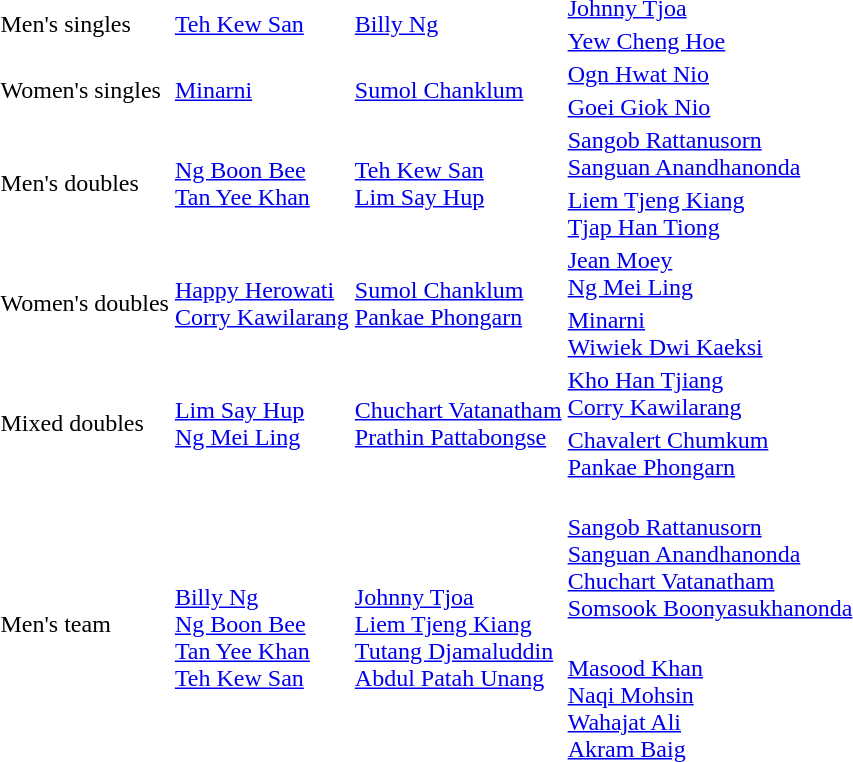<table>
<tr>
<td rowspan="2">Men's singles</td>
<td rowspan="2"> <a href='#'>Teh Kew San</a></td>
<td rowspan="2"> <a href='#'>Billy Ng</a></td>
<td> <a href='#'>Johnny Tjoa</a></td>
</tr>
<tr>
<td> <a href='#'>Yew Cheng Hoe</a></td>
</tr>
<tr>
<td rowspan="2">Women's singles</td>
<td rowspan="2"> <a href='#'>Minarni</a></td>
<td rowspan="2"> <a href='#'>Sumol Chanklum</a></td>
<td> <a href='#'>Ogn Hwat Nio</a></td>
</tr>
<tr>
<td> <a href='#'>Goei Giok Nio</a></td>
</tr>
<tr>
<td rowspan="2">Men's doubles</td>
<td rowspan="2"> <a href='#'>Ng Boon Bee</a> <br>  <a href='#'>Tan Yee Khan</a></td>
<td rowspan="2"> <a href='#'>Teh Kew San</a> <br>  <a href='#'>Lim Say Hup</a></td>
<td> <a href='#'>Sangob Rattanusorn</a> <br>  <a href='#'>Sanguan Anandhanonda</a></td>
</tr>
<tr>
<td> <a href='#'>Liem Tjeng Kiang</a> <br>  <a href='#'>Tjap Han Tiong</a></td>
</tr>
<tr>
<td rowspan="2">Women's doubles</td>
<td rowspan="2"> <a href='#'>Happy Herowati</a> <br>  <a href='#'>Corry Kawilarang</a></td>
<td rowspan="2"> <a href='#'>Sumol Chanklum</a> <br>  <a href='#'>Pankae Phongarn</a></td>
<td> <a href='#'>Jean Moey</a> <br>  <a href='#'>Ng Mei Ling</a></td>
</tr>
<tr>
<td> <a href='#'>Minarni</a> <br>  <a href='#'>Wiwiek Dwi Kaeksi</a></td>
</tr>
<tr>
<td rowspan="2">Mixed doubles</td>
<td rowspan="2"> <a href='#'>Lim Say Hup</a> <br>  <a href='#'>Ng Mei Ling</a></td>
<td rowspan="2"> <a href='#'>Chuchart Vatanatham</a> <br>  <a href='#'>Prathin Pattabongse</a></td>
<td> <a href='#'>Kho Han Tjiang</a> <br>  <a href='#'>Corry Kawilarang</a></td>
</tr>
<tr>
<td> <a href='#'>Chavalert Chumkum</a> <br>  <a href='#'>Pankae Phongarn</a></td>
</tr>
<tr>
<td rowspan="2">Men's team<br></td>
<td rowspan="2"><br><a href='#'>Billy Ng</a><br><a href='#'>Ng Boon Bee</a><br><a href='#'>Tan Yee Khan</a><br><a href='#'>Teh Kew San</a></td>
<td rowspan="2"><br><a href='#'>Johnny Tjoa</a><br><a href='#'>Liem Tjeng Kiang</a><br><a href='#'>Tutang Djamaluddin</a><br><a href='#'>Abdul Patah Unang</a></td>
<td><br><a href='#'>Sangob Rattanusorn</a><br><a href='#'>Sanguan Anandhanonda</a><br><a href='#'>Chuchart Vatanatham</a><br><a href='#'>Somsook Boonyasukhanonda</a></td>
</tr>
<tr>
<td><br><a href='#'>Masood Khan</a><br><a href='#'>Naqi Mohsin</a><br><a href='#'>Wahajat Ali</a><br><a href='#'>Akram Baig</a></td>
</tr>
</table>
